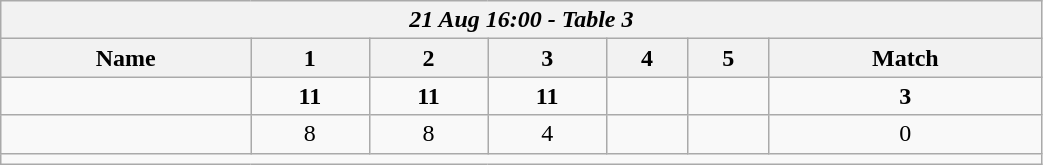<table class=wikitable style="text-align:center; width: 55%">
<tr>
<th colspan=17><em>21 Aug 16:00 - Table 3</em></th>
</tr>
<tr>
<th>Name</th>
<th>1</th>
<th>2</th>
<th>3</th>
<th>4</th>
<th>5</th>
<th>Match</th>
</tr>
<tr>
<td style="text-align:left;"><strong></strong></td>
<td><strong>11</strong></td>
<td><strong>11</strong></td>
<td><strong>11</strong></td>
<td></td>
<td></td>
<td><strong>3</strong></td>
</tr>
<tr>
<td style="text-align:left;"></td>
<td>8</td>
<td>8</td>
<td>4</td>
<td></td>
<td></td>
<td>0</td>
</tr>
<tr>
<td colspan=17></td>
</tr>
</table>
